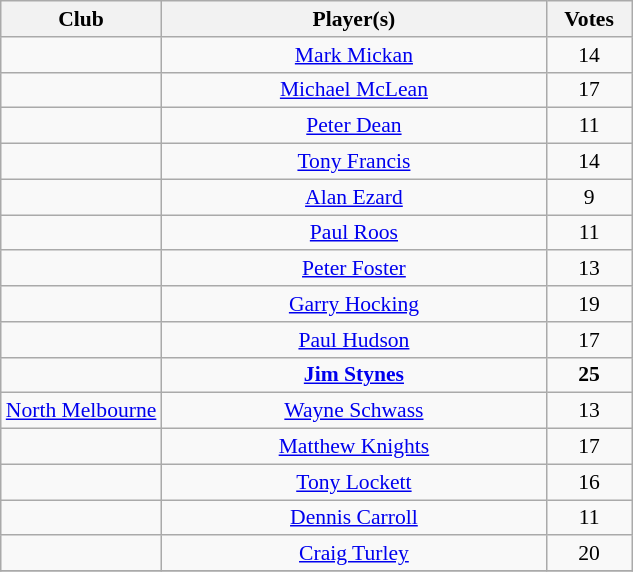<table class="wikitable" style="text-align: center; font-size: 90%;">
<tr>
<th>Club</th>
<th width="250">Player(s)</th>
<th width="50">Votes</th>
</tr>
<tr>
<td></td>
<td><a href='#'>Mark Mickan</a></td>
<td>14</td>
</tr>
<tr>
<td></td>
<td><a href='#'>Michael McLean</a></td>
<td>17</td>
</tr>
<tr>
<td></td>
<td><a href='#'>Peter Dean</a></td>
<td>11</td>
</tr>
<tr>
<td></td>
<td><a href='#'>Tony Francis</a></td>
<td>14</td>
</tr>
<tr>
<td></td>
<td><a href='#'>Alan Ezard</a></td>
<td>9</td>
</tr>
<tr>
<td></td>
<td><a href='#'>Paul Roos</a></td>
<td>11</td>
</tr>
<tr>
<td></td>
<td><a href='#'>Peter Foster</a></td>
<td>13</td>
</tr>
<tr>
<td></td>
<td><a href='#'>Garry Hocking</a></td>
<td>19</td>
</tr>
<tr>
<td></td>
<td><a href='#'>Paul Hudson</a></td>
<td>17</td>
</tr>
<tr>
<td></td>
<td><strong><a href='#'>Jim Stynes</a></strong></td>
<td><strong>25</strong></td>
</tr>
<tr>
<td><a href='#'>North Melbourne</a></td>
<td><a href='#'>Wayne Schwass</a></td>
<td>13</td>
</tr>
<tr>
<td></td>
<td><a href='#'>Matthew Knights</a></td>
<td>17</td>
</tr>
<tr>
<td></td>
<td><a href='#'>Tony Lockett</a></td>
<td>16</td>
</tr>
<tr>
<td></td>
<td><a href='#'>Dennis Carroll</a></td>
<td>11</td>
</tr>
<tr>
<td></td>
<td><a href='#'>Craig Turley</a></td>
<td>20</td>
</tr>
<tr>
</tr>
</table>
